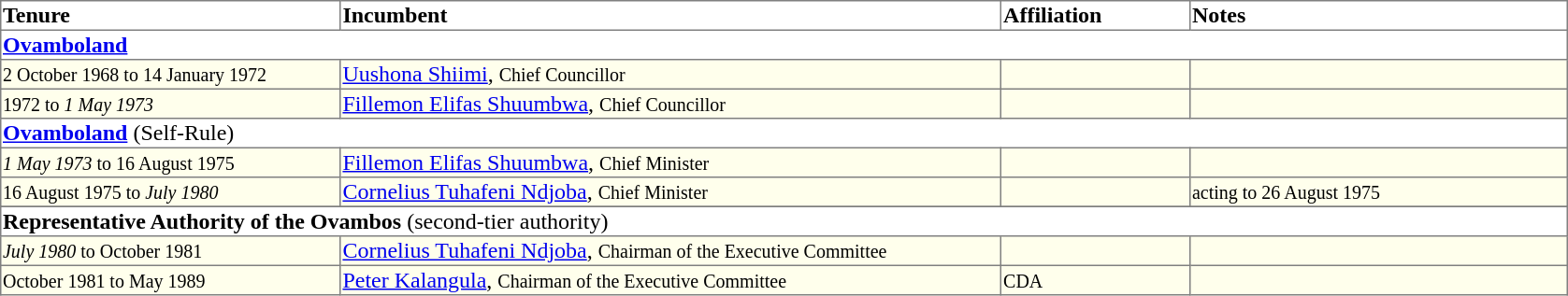<table border=1 style="border-collapse: collapse">
<tr align=left>
<th width="18%">Tenure</th>
<th width="35%">Incumbent</th>
<th width="10%">Affiliation</th>
<th width="20%">Notes</th>
</tr>
<tr valign=top>
<td colspan="4"><strong><a href='#'>Ovamboland</a></strong></td>
</tr>
<tr valign=top bgcolor="#ffffec">
<td><small>2 October 1968 to 14 January 1972</small></td>
<td><a href='#'>Uushona Shiimi</a>, <small>Chief Councillor</small></td>
<td><small></small></td>
<td></td>
</tr>
<tr valign=top bgcolor="#ffffec">
<td><small>1972 to <em>1 May 1973</em></small></td>
<td><a href='#'>Fillemon Elifas Shuumbwa</a>, <small>Chief Councillor</small></td>
<td><small></small></td>
<td></td>
</tr>
<tr valign=top>
<td colspan="4"><strong><a href='#'>Ovamboland</a></strong> (Self-Rule)</td>
</tr>
<tr valign=top bgcolor="#ffffec">
<td><small><em>1 May 1973</em> to 16 August 1975</small></td>
<td><a href='#'>Fillemon Elifas Shuumbwa</a>, <small>Chief Minister</small></td>
<td><small></small></td>
<td></td>
</tr>
<tr valign=top bgcolor="#ffffec">
<td><small>16 August 1975 to <em>July 1980</em></small></td>
<td><a href='#'>Cornelius Tuhafeni Ndjoba</a>, <small>Chief Minister</small></td>
<td><small></small></td>
<td><small>acting to 26 August 1975</small></td>
</tr>
<tr valign=top bgcolor="#ffffec">
</tr>
<tr valign=top>
<td colspan="4"><strong>Representative Authority of the Ovambos</strong> (second-tier authority)</td>
</tr>
<tr valign=top bgcolor="#ffffec">
<td><small><em>July 1980</em> to October 1981</small></td>
<td><a href='#'>Cornelius Tuhafeni Ndjoba</a>, <small>Chairman of the Executive Committee</small></td>
<td><small></small></td>
<td></td>
</tr>
<tr valign=top bgcolor="#ffffec">
<td><small>October 1981 to May 1989</small></td>
<td><a href='#'>Peter Kalangula</a>, <small>Chairman of the Executive Committee</small></td>
<td><small>CDA</small></td>
<td></td>
</tr>
</table>
